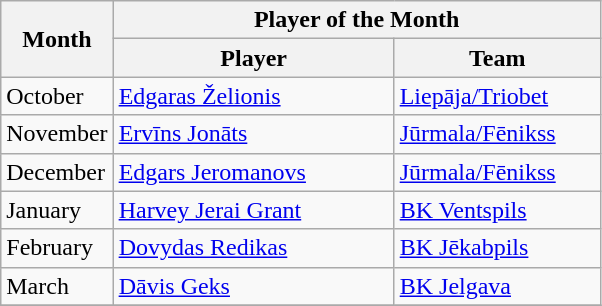<table class="wikitable">
<tr>
<th rowspan="2">Month</th>
<th colspan="2">Player of the Month</th>
</tr>
<tr>
<th width=180>Player</th>
<th width=130>Team</th>
</tr>
<tr>
<td>October</td>
<td> <a href='#'>Edgaras Želionis</a></td>
<td><a href='#'>Liepāja/Triobet</a></td>
</tr>
<tr>
<td>November</td>
<td> <a href='#'>Ervīns Jonāts</a></td>
<td><a href='#'>Jūrmala/Fēnikss</a></td>
</tr>
<tr>
<td>December</td>
<td> <a href='#'>Edgars Jeromanovs</a></td>
<td><a href='#'>Jūrmala/Fēnikss</a></td>
</tr>
<tr>
<td>January</td>
<td> <a href='#'>Harvey Jerai Grant</a></td>
<td><a href='#'>BK Ventspils</a></td>
</tr>
<tr>
<td>February</td>
<td> <a href='#'>Dovydas Redikas</a></td>
<td><a href='#'>BK Jēkabpils</a></td>
</tr>
<tr>
<td>March</td>
<td> <a href='#'>Dāvis Geks</a></td>
<td><a href='#'>BK Jelgava</a></td>
</tr>
<tr>
</tr>
</table>
